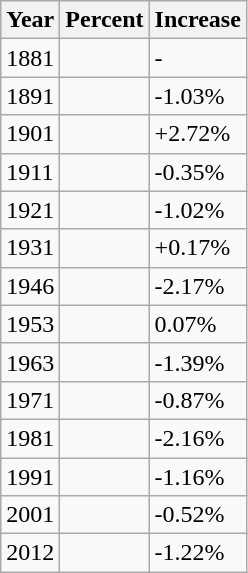<table class="wikitable">
<tr>
<th>Year</th>
<th>Percent</th>
<th>Increase</th>
</tr>
<tr>
<td>1881</td>
<td></td>
<td>-</td>
</tr>
<tr>
<td>1891</td>
<td></td>
<td> -1.03%</td>
</tr>
<tr>
<td>1901</td>
<td></td>
<td> +2.72%</td>
</tr>
<tr>
<td>1911</td>
<td></td>
<td> -0.35%</td>
</tr>
<tr>
<td>1921</td>
<td></td>
<td> -1.02%</td>
</tr>
<tr>
<td>1931</td>
<td></td>
<td> +0.17%</td>
</tr>
<tr>
<td>1946</td>
<td></td>
<td> -2.17%</td>
</tr>
<tr>
<td>1953</td>
<td></td>
<td> 0.07%</td>
</tr>
<tr>
<td>1963</td>
<td></td>
<td> -1.39%</td>
</tr>
<tr>
<td>1971</td>
<td></td>
<td> -0.87%</td>
</tr>
<tr>
<td>1981</td>
<td></td>
<td> -2.16%</td>
</tr>
<tr>
<td>1991</td>
<td></td>
<td> -1.16%</td>
</tr>
<tr>
<td>2001</td>
<td></td>
<td> -0.52%</td>
</tr>
<tr>
<td>2012</td>
<td></td>
<td> -1.22%</td>
</tr>
</table>
